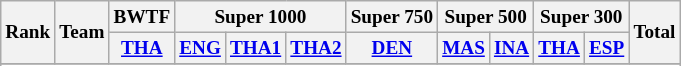<table class="wikitable" style="font-size:80%; text-align:center">
<tr>
<th rowspan="2">Rank</th>
<th rowspan="2">Team</th>
<th>BWTF</th>
<th colspan="3">Super 1000</th>
<th>Super 750</th>
<th colspan="2">Super 500</th>
<th colspan="2">Super 300</th>
<th rowspan="2">Total</th>
</tr>
<tr>
<th><a href='#'>THA</a></th>
<th><a href='#'>ENG</a></th>
<th><a href='#'>THA1</a></th>
<th><a href='#'>THA2</a></th>
<th><a href='#'>DEN</a></th>
<th><a href='#'>MAS</a></th>
<th><a href='#'>INA</a></th>
<th><a href='#'>THA</a></th>
<th><a href='#'>ESP</a></th>
</tr>
<tr>
</tr>
<tr>
</tr>
<tr>
</tr>
<tr>
</tr>
<tr>
</tr>
<tr>
</tr>
<tr>
</tr>
<tr>
</tr>
<tr>
</tr>
<tr>
</tr>
<tr>
</tr>
<tr>
</tr>
</table>
